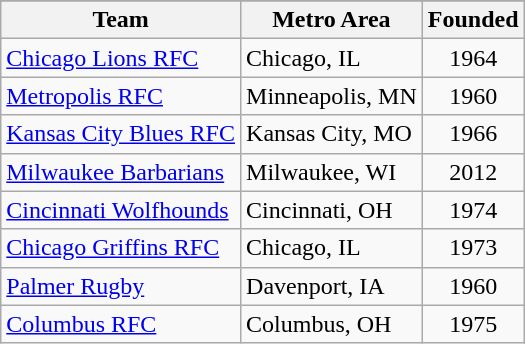<table class="wikitable sortable">
<tr>
</tr>
<tr>
<th>Team</th>
<th>Metro Area</th>
<th>Founded</th>
</tr>
<tr>
<td><a href='#'>Chicago Lions RFC</a></td>
<td>Chicago, IL</td>
<td style="text-align:center;">1964</td>
</tr>
<tr>
<td><a href='#'>Metropolis RFC</a></td>
<td>Minneapolis, MN</td>
<td style="text-align:center;">1960</td>
</tr>
<tr>
<td><a href='#'>Kansas City Blues RFC</a></td>
<td>Kansas City, MO</td>
<td style="text-align:center;">1966</td>
</tr>
<tr>
<td><a href='#'>Milwaukee Barbarians</a></td>
<td>Milwaukee, WI</td>
<td style="text-align:center;">2012</td>
</tr>
<tr>
<td><a href='#'>Cincinnati Wolfhounds</a></td>
<td>Cincinnati, OH</td>
<td style="text-align:center;">1974</td>
</tr>
<tr>
<td><a href='#'>Chicago Griffins RFC</a></td>
<td>Chicago, IL</td>
<td style="text-align:center;">1973</td>
</tr>
<tr>
<td><a href='#'>Palmer Rugby</a></td>
<td>Davenport, IA</td>
<td style="text-align:center;">1960</td>
</tr>
<tr>
<td><a href='#'>Columbus RFC</a></td>
<td>Columbus, OH</td>
<td style="text-align:center;">1975</td>
</tr>
</table>
